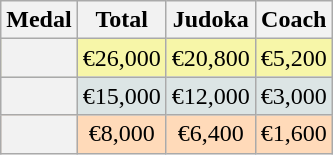<table class=wikitable style="text-align:center;">
<tr>
<th>Medal</th>
<th>Total</th>
<th>Judoka</th>
<th>Coach</th>
</tr>
<tr bgcolor=F7F6A8>
<th></th>
<td>€26,000</td>
<td>€20,800</td>
<td>€5,200</td>
</tr>
<tr bgcolor=DCE5E5>
<th></th>
<td>€15,000</td>
<td>€12,000</td>
<td>€3,000</td>
</tr>
<tr bgcolor=FFDAB9>
<th></th>
<td>€8,000</td>
<td>€6,400</td>
<td>€1,600</td>
</tr>
</table>
